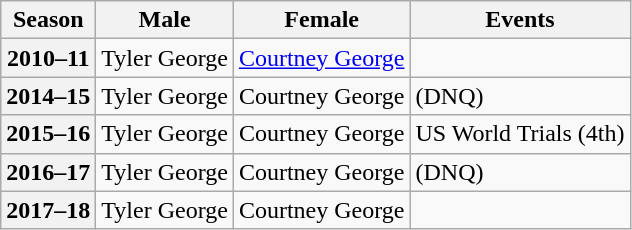<table class="wikitable">
<tr>
<th scope="col">Season</th>
<th scope="col">Male</th>
<th scope="col">Female</th>
<th scope="col">Events</th>
</tr>
<tr>
<th scope="row">2010–11</th>
<td>Tyler George</td>
<td><a href='#'>Courtney George</a></td>
<td> </td>
</tr>
<tr>
<th scope="row">2014–15</th>
<td>Tyler George</td>
<td>Courtney George</td>
<td> (DNQ)</td>
</tr>
<tr>
<th scope="row">2015–16</th>
<td>Tyler George</td>
<td>Courtney George</td>
<td>US World Trials (4th)</td>
</tr>
<tr>
<th scope="row">2016–17</th>
<td>Tyler George</td>
<td>Courtney George</td>
<td> (DNQ)</td>
</tr>
<tr>
<th>2017–18</th>
<td>Tyler George</td>
<td>Courtney George</td>
<td></td>
</tr>
</table>
